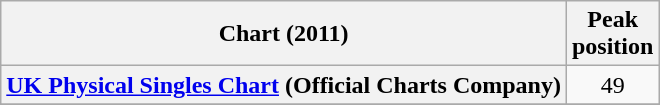<table class="wikitable sortable plainrowheaders">
<tr>
<th scope="col">Chart (2011)</th>
<th scope="col">Peak<br>position</th>
</tr>
<tr>
<th scope="row"><a href='#'>UK Physical Singles Chart</a> (Official Charts Company)</th>
<td align="center">49</td>
</tr>
<tr>
</tr>
</table>
